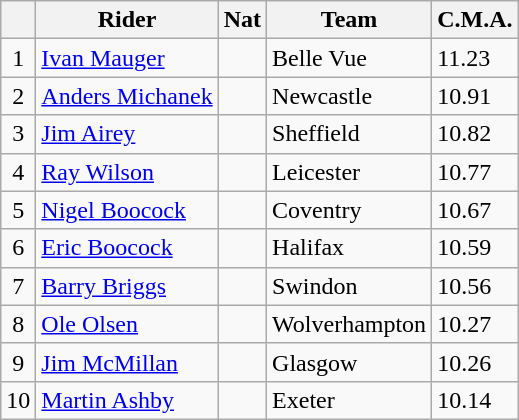<table class=wikitable>
<tr>
<th></th>
<th>Rider</th>
<th>Nat</th>
<th>Team</th>
<th>C.M.A.</th>
</tr>
<tr>
<td align="center">1</td>
<td><a href='#'>Ivan Mauger</a></td>
<td></td>
<td>Belle Vue</td>
<td>11.23</td>
</tr>
<tr>
<td align="center">2</td>
<td><a href='#'>Anders Michanek</a></td>
<td></td>
<td>Newcastle</td>
<td>10.91</td>
</tr>
<tr>
<td align="center">3</td>
<td><a href='#'>Jim Airey</a></td>
<td></td>
<td>Sheffield</td>
<td>10.82</td>
</tr>
<tr>
<td align="center">4</td>
<td><a href='#'>Ray Wilson</a></td>
<td></td>
<td>Leicester</td>
<td>10.77</td>
</tr>
<tr>
<td align="center">5</td>
<td><a href='#'>Nigel Boocock</a></td>
<td></td>
<td>Coventry</td>
<td>10.67</td>
</tr>
<tr>
<td align="center">6</td>
<td><a href='#'>Eric Boocock</a></td>
<td></td>
<td>Halifax</td>
<td>10.59</td>
</tr>
<tr>
<td align="center">7</td>
<td><a href='#'>Barry Briggs</a></td>
<td></td>
<td>Swindon</td>
<td>10.56</td>
</tr>
<tr>
<td align="center">8</td>
<td><a href='#'>Ole Olsen</a></td>
<td></td>
<td>Wolverhampton</td>
<td>10.27</td>
</tr>
<tr>
<td align="center">9</td>
<td><a href='#'>Jim McMillan</a></td>
<td></td>
<td>Glasgow</td>
<td>10.26</td>
</tr>
<tr>
<td align="center">10</td>
<td><a href='#'>Martin Ashby</a></td>
<td></td>
<td>Exeter</td>
<td>10.14</td>
</tr>
</table>
